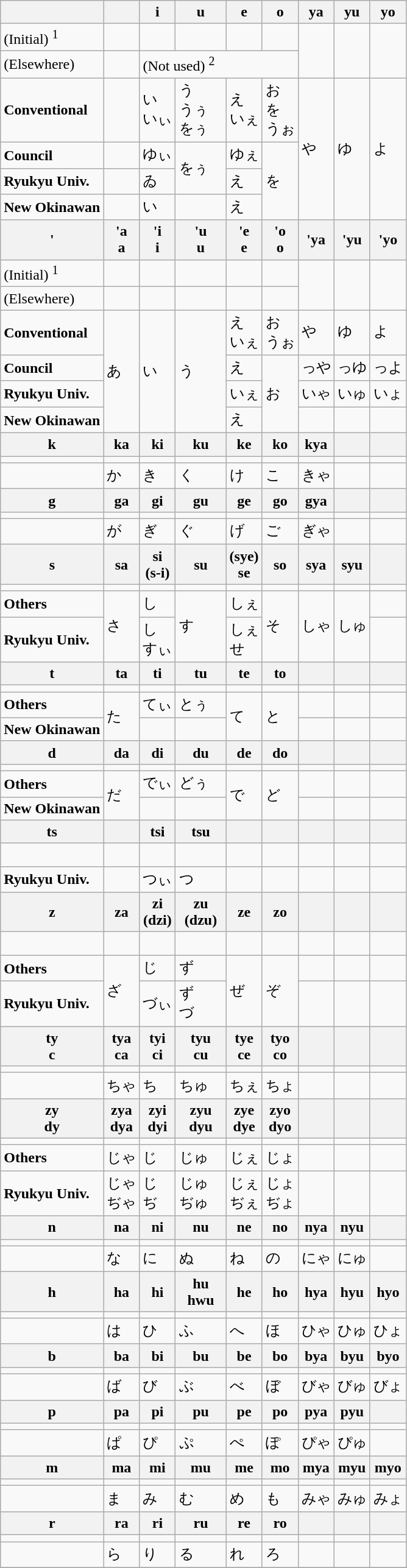<table class="wikitable">
<tr>
<th></th>
<th></th>
<th>i</th>
<th>u</th>
<th>e</th>
<th>o</th>
<th>ya</th>
<th>yu</th>
<th>yo</th>
</tr>
<tr>
<td>(Initial) <sup>1</sup></td>
<td></td>
<td> <br></td>
<td> <br></td>
<td> <br></td>
<td> <br></td>
<td rowspan=2></td>
<td rowspan=2></td>
<td rowspan=2></td>
</tr>
<tr>
<td>(Elsewhere)</td>
<td></td>
<td colspan=4>(Not used)  <sup>2</sup></td>
</tr>
<tr>
<td><strong>Conventional</strong></td>
<td></td>
<td>い　<br>いぃ</td>
<td>う <br>うぅ　<br>をぅ</td>
<td>え  <br>いぇ</td>
<td>お <br>を <br>うぉ</td>
<td rowspan=4>や</td>
<td rowspan=4>ゆ</td>
<td rowspan=4>よ</td>
</tr>
<tr>
<td><strong>Council</strong></td>
<td></td>
<td>ゆぃ</td>
<td rowspan=2>をぅ</td>
<td>ゆぇ</td>
<td rowspan=3>を</td>
</tr>
<tr>
<td><strong>Ryukyu Univ.</strong></td>
<td></td>
<td>ゐ</td>
<td>え</td>
</tr>
<tr>
<td><strong>New Okinawan</strong></td>
<td></td>
<td>い゙</td>
<td></td>
<td>え゙</td>
</tr>
<tr>
<th>'</th>
<th>'a <br>a</th>
<th>'i <br>i</th>
<th>'u <br>u</th>
<th>'e <br>e</th>
<th>'o <br>o</th>
<th>'ya</th>
<th>'yu</th>
<th>'yo</th>
</tr>
<tr>
<td>(Initial) <sup>1</sup></td>
<td></td>
<td></td>
<td></td>
<td></td>
<td></td>
<td rowspan=2></td>
<td rowspan=2></td>
<td rowspan=2></td>
</tr>
<tr>
<td>(Elsewhere)</td>
<td></td>
<td> <br></td>
<td> <br></td>
<td> <br></td>
<td> <br></td>
</tr>
<tr>
<td><strong>Conventional</strong></td>
<td rowspan=4>あ</td>
<td rowspan=4>い</td>
<td rowspan=4>う</td>
<td>え <br>いぇ</td>
<td>お <br>うぉ</td>
<td>や</td>
<td>ゆ</td>
<td>よ</td>
</tr>
<tr>
<td><strong>Council</strong></td>
<td>え</td>
<td rowspan=3>お</td>
<td>っや</td>
<td>っゆ</td>
<td>っよ</td>
</tr>
<tr>
<td><strong>Ryukyu Univ.</strong></td>
<td>いぇ</td>
<td>いゃ</td>
<td>いゅ</td>
<td>いょ</td>
</tr>
<tr>
<td><strong>New Okinawan</strong></td>
<td>え</td>
<td></td>
<td></td>
<td></td>
</tr>
<tr>
<th>k</th>
<th>ka</th>
<th>ki</th>
<th>ku</th>
<th>ke</th>
<th>ko</th>
<th>kya</th>
<th></th>
<th></th>
</tr>
<tr>
<td></td>
<td></td>
<td></td>
<td></td>
<td></td>
<td></td>
<td></td>
<td></td>
<td></td>
</tr>
<tr>
<td></td>
<td>か</td>
<td>き</td>
<td>く</td>
<td>け</td>
<td>こ</td>
<td>きゃ</td>
<td></td>
<td></td>
</tr>
<tr>
<th>g</th>
<th>ga</th>
<th>gi</th>
<th>gu</th>
<th>ge</th>
<th>go</th>
<th>gya</th>
<th></th>
<th></th>
</tr>
<tr>
<td></td>
<td></td>
<td></td>
<td></td>
<td></td>
<td></td>
<td></td>
<td></td>
<td></td>
</tr>
<tr>
<td></td>
<td>が</td>
<td>ぎ</td>
<td>ぐ</td>
<td>げ</td>
<td>ご</td>
<td>ぎゃ</td>
<td></td>
<td></td>
</tr>
<tr>
<th>s</th>
<th>sa</th>
<th>si<br>(s-i)</th>
<th>su</th>
<th>(sye)<br>se</th>
<th>so</th>
<th>sya</th>
<th>syu</th>
<th></th>
</tr>
<tr>
<td></td>
<td></td>
<td></td>
<td></td>
<td></td>
<td></td>
<td></td>
<td></td>
<td></td>
</tr>
<tr>
<td><strong>Others</strong></td>
<td rowspan=2>さ</td>
<td>し</td>
<td rowspan=2>す</td>
<td>しぇ</td>
<td rowspan=2>そ</td>
<td rowspan=2>しゃ</td>
<td rowspan=2>しゅ</td>
<td></td>
</tr>
<tr>
<td><strong>Ryukyu Univ.</strong></td>
<td>し <br>すぃ</td>
<td>しぇ <br>せ</td>
<td></td>
</tr>
<tr>
<th>t</th>
<th>ta</th>
<th>ti</th>
<th>tu</th>
<th>te</th>
<th>to</th>
<th></th>
<th></th>
<th></th>
</tr>
<tr>
<td></td>
<td></td>
<td></td>
<td></td>
<td></td>
<td></td>
<td></td>
<td></td>
<td></td>
</tr>
<tr>
<td><strong>Others</strong></td>
<td rowspan=2>た</td>
<td>てぃ</td>
<td>とぅ</td>
<td rowspan=2>て</td>
<td rowspan=2>と</td>
<td></td>
<td></td>
<td></td>
</tr>
<tr>
<td><strong>New Okinawan</strong></td>
<td></td>
<td></td>
<td></td>
<td></td>
<td></td>
</tr>
<tr>
<th>d</th>
<th>da</th>
<th>di</th>
<th>du</th>
<th>de</th>
<th>do</th>
<th></th>
<th></th>
<th></th>
</tr>
<tr>
<td></td>
<td></td>
<td></td>
<td></td>
<td></td>
<td></td>
<td></td>
<td></td>
<td></td>
</tr>
<tr>
<td><strong>Others</strong></td>
<td rowspan=2>だ</td>
<td>でぃ</td>
<td>どぅ</td>
<td rowspan=2>で</td>
<td rowspan=2>ど</td>
<td></td>
<td></td>
<td></td>
</tr>
<tr>
<td><strong>New Okinawan</strong></td>
<td></td>
<td></td>
<td></td>
<td></td>
<td></td>
</tr>
<tr>
<th>ts</th>
<th></th>
<th>tsi</th>
<th>tsu</th>
<th></th>
<th></th>
<th></th>
<th></th>
<th></th>
</tr>
<tr>
<td></td>
<td></td>
<td> <br></td>
<td></td>
<td></td>
<td></td>
<td></td>
<td></td>
<td></td>
</tr>
<tr>
<td><strong>Ryukyu Univ.</strong></td>
<td></td>
<td>つぃ</td>
<td>つ</td>
<td></td>
<td></td>
<td></td>
<td></td>
<td></td>
</tr>
<tr>
<th>z</th>
<th>za</th>
<th>zi<br>(dzi)</th>
<th>zu<br>(dzu)</th>
<th>ze</th>
<th>zo</th>
<th></th>
<th></th>
<th></th>
</tr>
<tr>
<td></td>
<td></td>
<td> <br></td>
<td></td>
<td></td>
<td></td>
<td></td>
<td></td>
<td></td>
</tr>
<tr>
<td><strong>Others</strong></td>
<td rowspan=2>ざ</td>
<td>じ</td>
<td>ず</td>
<td rowspan=2>ぜ</td>
<td rowspan=2>ぞ</td>
<td></td>
<td></td>
<td></td>
</tr>
<tr>
<td><strong>Ryukyu Univ.</strong></td>
<td>づぃ</td>
<td>ず <br>づ</td>
<td></td>
<td></td>
<td></td>
</tr>
<tr>
<th>ty <br>c</th>
<th>tya <br>ca</th>
<th>tyi <br>ci</th>
<th>tyu <br>cu</th>
<th>tye <br>ce</th>
<th>tyo <br>co</th>
<th></th>
<th></th>
<th></th>
</tr>
<tr>
<td></td>
<td></td>
<td></td>
<td></td>
<td></td>
<td></td>
<td></td>
<td></td>
<td></td>
</tr>
<tr>
<td></td>
<td>ちゃ</td>
<td>ち</td>
<td>ちゅ</td>
<td>ちぇ</td>
<td>ちょ</td>
<td></td>
<td></td>
<td></td>
</tr>
<tr>
<th>zy<br>dy</th>
<th>zya<br>dya</th>
<th>zyi<br>dyi</th>
<th>zyu<br>dyu</th>
<th>zye<br>dye</th>
<th>zyo<br>dyo</th>
<th></th>
<th></th>
<th></th>
</tr>
<tr>
<td></td>
<td></td>
<td></td>
<td></td>
<td></td>
<td></td>
<td></td>
<td></td>
<td></td>
</tr>
<tr>
<td><strong>Others</strong></td>
<td>じゃ</td>
<td>じ</td>
<td>じゅ</td>
<td>じぇ</td>
<td>じょ</td>
<td></td>
<td></td>
<td></td>
</tr>
<tr>
<td><strong>Ryukyu Univ.</strong></td>
<td>じゃ <br>ぢゃ</td>
<td>じ <br>ぢ</td>
<td>じゅ <br>ぢゅ</td>
<td>じぇ <br>ぢぇ</td>
<td>じょ <br>ぢょ</td>
<td></td>
<td></td>
<td></td>
</tr>
<tr>
<th>n</th>
<th>na</th>
<th>ni</th>
<th>nu</th>
<th>ne</th>
<th>no</th>
<th>nya</th>
<th>nyu</th>
<th></th>
</tr>
<tr>
<td></td>
<td></td>
<td></td>
<td></td>
<td></td>
<td></td>
<td></td>
<td></td>
<td></td>
</tr>
<tr>
<td></td>
<td>な</td>
<td>に</td>
<td>ぬ</td>
<td>ね</td>
<td>の</td>
<td>にゃ</td>
<td>にゅ</td>
<td></td>
</tr>
<tr>
<th>h</th>
<th>ha</th>
<th>hi</th>
<th>hu<br>hwu</th>
<th>he</th>
<th>ho</th>
<th>hya</th>
<th>hyu</th>
<th>hyo</th>
</tr>
<tr>
<td></td>
<td></td>
<td></td>
<td></td>
<td></td>
<td></td>
<td></td>
<td></td>
<td></td>
</tr>
<tr>
<td></td>
<td>は</td>
<td>ひ</td>
<td>ふ</td>
<td>へ</td>
<td>ほ</td>
<td>ひゃ</td>
<td>ひゅ</td>
<td>ひょ</td>
</tr>
<tr>
<th>b</th>
<th>ba</th>
<th>bi</th>
<th>bu</th>
<th>be</th>
<th>bo</th>
<th>bya</th>
<th>byu</th>
<th>byo</th>
</tr>
<tr>
<td></td>
<td></td>
<td></td>
<td></td>
<td></td>
<td></td>
<td></td>
<td></td>
<td></td>
</tr>
<tr>
<td></td>
<td>ば</td>
<td>び</td>
<td>ぶ</td>
<td>べ</td>
<td>ぼ</td>
<td>びゃ</td>
<td>びゅ</td>
<td>びょ</td>
</tr>
<tr>
<th>p</th>
<th>pa</th>
<th>pi</th>
<th>pu</th>
<th>pe</th>
<th>po</th>
<th>pya</th>
<th>pyu</th>
<th></th>
</tr>
<tr>
<td></td>
<td></td>
<td></td>
<td></td>
<td></td>
<td></td>
<td></td>
<td></td>
<td></td>
</tr>
<tr>
<td></td>
<td>ぱ</td>
<td>ぴ</td>
<td>ぷ</td>
<td>ぺ</td>
<td>ぽ</td>
<td>ぴゃ</td>
<td>ぴゅ</td>
<td></td>
</tr>
<tr>
<th>m</th>
<th>ma</th>
<th>mi</th>
<th>mu</th>
<th>me</th>
<th>mo</th>
<th>mya</th>
<th>myu</th>
<th>myo</th>
</tr>
<tr>
<td></td>
<td></td>
<td></td>
<td></td>
<td></td>
<td></td>
<td></td>
<td></td>
<td></td>
</tr>
<tr>
<td></td>
<td>ま</td>
<td>み</td>
<td>む</td>
<td>め</td>
<td>も</td>
<td>みゃ</td>
<td>みゅ</td>
<td>みょ</td>
</tr>
<tr>
<th>r</th>
<th>ra</th>
<th>ri</th>
<th>ru</th>
<th>re</th>
<th>ro</th>
<th></th>
<th></th>
<th></th>
</tr>
<tr>
<td></td>
<td></td>
<td></td>
<td></td>
<td></td>
<td></td>
<td></td>
<td></td>
<td></td>
</tr>
<tr>
<td></td>
<td>ら</td>
<td>り</td>
<td>る</td>
<td>れ</td>
<td>ろ</td>
<td></td>
<td></td>
<td></td>
</tr>
<tr>
</tr>
</table>
